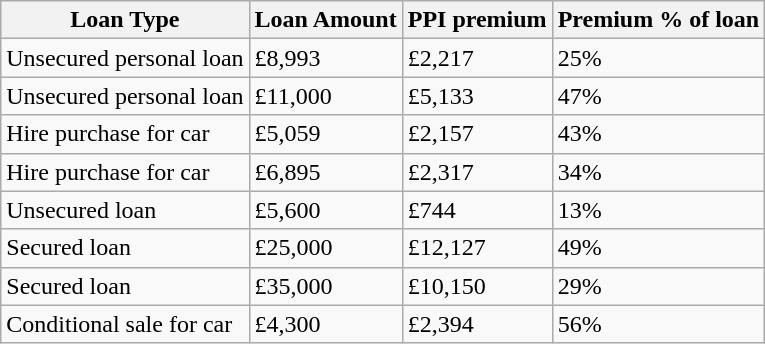<table class="wikitable">
<tr>
<th>Loan Type</th>
<th>Loan Amount</th>
<th>PPI premium</th>
<th>Premium % of loan</th>
</tr>
<tr>
<td>Unsecured personal loan</td>
<td>£8,993</td>
<td>£2,217</td>
<td>25%</td>
</tr>
<tr>
<td>Unsecured personal loan</td>
<td>£11,000</td>
<td>£5,133</td>
<td>47%</td>
</tr>
<tr>
<td>Hire purchase for car</td>
<td>£5,059</td>
<td>£2,157</td>
<td>43%</td>
</tr>
<tr>
<td>Hire purchase for car</td>
<td>£6,895</td>
<td>£2,317</td>
<td>34%</td>
</tr>
<tr>
<td>Unsecured loan</td>
<td>£5,600</td>
<td>£744</td>
<td>13%</td>
</tr>
<tr>
<td>Secured loan</td>
<td>£25,000</td>
<td>£12,127</td>
<td>49%</td>
</tr>
<tr>
<td>Secured loan</td>
<td>£35,000</td>
<td>£10,150</td>
<td>29%</td>
</tr>
<tr>
<td>Conditional sale for car</td>
<td>£4,300</td>
<td>£2,394</td>
<td>56%</td>
</tr>
</table>
